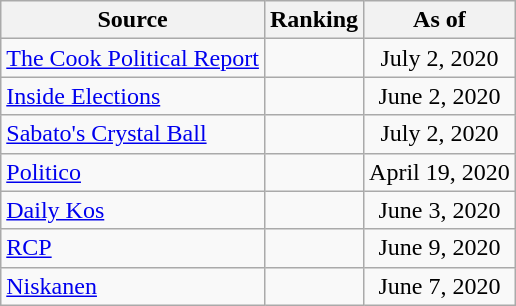<table class="wikitable" style="text-align:center">
<tr>
<th>Source</th>
<th>Ranking</th>
<th>As of</th>
</tr>
<tr>
<td align=left><a href='#'>The Cook Political Report</a></td>
<td></td>
<td>July 2, 2020</td>
</tr>
<tr>
<td align=left><a href='#'>Inside Elections</a></td>
<td></td>
<td>June 2, 2020</td>
</tr>
<tr>
<td align=left><a href='#'>Sabato's Crystal Ball</a></td>
<td></td>
<td>July 2, 2020</td>
</tr>
<tr>
<td align="left"><a href='#'>Politico</a></td>
<td></td>
<td>April 19, 2020</td>
</tr>
<tr>
<td align="left"><a href='#'>Daily Kos</a></td>
<td></td>
<td>June 3, 2020</td>
</tr>
<tr>
<td align="left"><a href='#'>RCP</a></td>
<td></td>
<td>June 9, 2020</td>
</tr>
<tr>
<td align="left"><a href='#'>Niskanen</a></td>
<td></td>
<td>June 7, 2020</td>
</tr>
</table>
